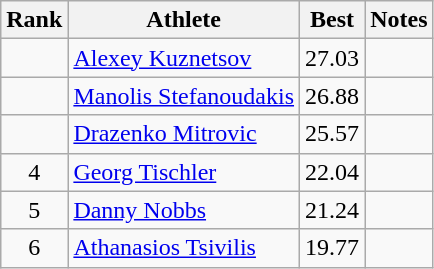<table class="wikitable sortable" style="text-align:center">
<tr>
<th>Rank</th>
<th>Athlete</th>
<th>Best</th>
<th>Notes</th>
</tr>
<tr>
<td></td>
<td style="text-align:left"><a href='#'>Alexey Kuznetsov</a><br></td>
<td>27.03</td>
<td></td>
</tr>
<tr>
<td></td>
<td style="text-align:left"><a href='#'>Manolis Stefanoudakis</a><br></td>
<td>26.88</td>
<td></td>
</tr>
<tr>
<td></td>
<td style="text-align:left"><a href='#'>Drazenko Mitrovic</a><br></td>
<td>25.57</td>
<td></td>
</tr>
<tr>
<td>4</td>
<td style="text-align:left"><a href='#'>Georg Tischler</a><br></td>
<td>22.04</td>
<td></td>
</tr>
<tr>
<td>5</td>
<td style="text-align:left"><a href='#'>Danny Nobbs</a><br></td>
<td>21.24</td>
<td></td>
</tr>
<tr>
<td>6</td>
<td style="text-align:left"><a href='#'>Athanasios Tsivilis</a><br></td>
<td>19.77</td>
<td></td>
</tr>
</table>
